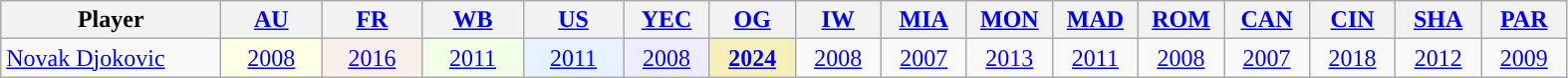<table class="wikitable nowrap" style="text-align: center;">
<tr>
<th width="140">Player</th>
<th width="60"><a href='#'>AU</a></th>
<th width="60"><a href='#'>FR</a></th>
<th width="60"><a href='#'>WB</a></th>
<th width="60"><a href='#'>US</a></th>
<th width="50"><a href='#'>YEC</a></th>
<th width="50"><a href='#'>OG</a></th>
<th width="50"><a href='#'>IW</a></th>
<th width="50"><a href='#'>MIA</a></th>
<th width="50"><a href='#'>MON</a></th>
<th width="50"><a href='#'>MAD</a></th>
<th width="50"><a href='#'>ROM</a></th>
<th width="50"><a href='#'>CAN</a></th>
<th width="50"><a href='#'>CIN</a></th>
<th width="50"><a href='#'>SHA</a></th>
<th width="50"><a href='#'>PAR</a></th>
</tr>
<tr>
<td style="text-align:left;"> <a href='#'>Novak Djokovic</a></td>
<td style="background: #ffffe6;"><a href='#'>2008</a></td>
<td style="background: #f9f0eb;"><a href='#'>2016</a></td>
<td style="background: #f2ffe6;"><a href='#'>2011</a></td>
<td style="background: #e6f2ff;"><a href='#'>2011</a></td>
<td bgcolor=#ededff><a href='#'>2008</a></td>
<td bgcolor=#f6f0ba><strong><a href='#'>2024</a></strong></td>
<td><a href='#'>2008</a></td>
<td><a href='#'>2007</a></td>
<td><a href='#'>2013</a></td>
<td><a href='#'>2011</a></td>
<td><a href='#'>2008</a></td>
<td><a href='#'>2007</a></td>
<td><a href='#'>2018</a></td>
<td><a href='#'>2012</a></td>
<td><a href='#'>2009</a></td>
</tr>
</table>
